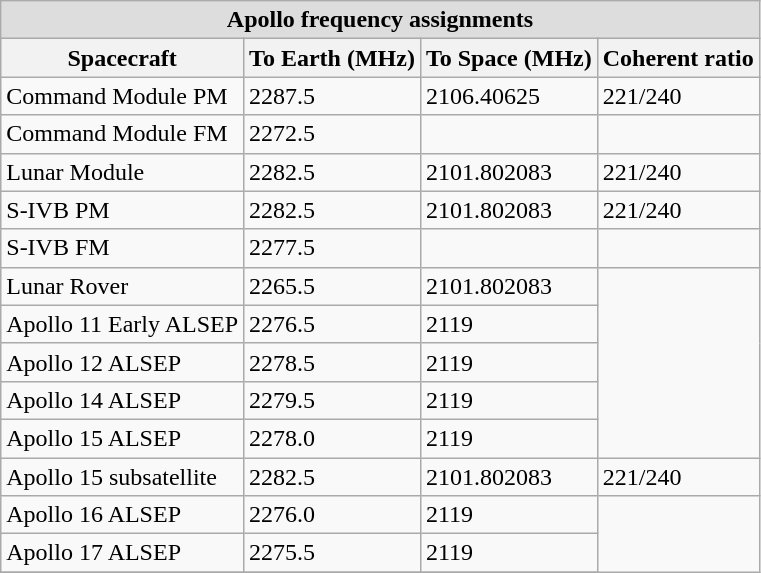<table class="wikitable">
<tr>
<th colspan="4" style="background: #DDDDDD;">Apollo frequency assignments</th>
</tr>
<tr>
<th>Spacecraft</th>
<th>To Earth (MHz)</th>
<th>To Space (MHz)</th>
<th>Coherent ratio</th>
</tr>
<tr>
<td>Command Module PM</td>
<td>2287.5</td>
<td>2106.40625</td>
<td>221/240</td>
</tr>
<tr>
<td>Command Module FM</td>
<td>2272.5</td>
<td></td>
<td></td>
</tr>
<tr>
<td>Lunar Module</td>
<td>2282.5</td>
<td>2101.802083</td>
<td>221/240</td>
</tr>
<tr>
<td>S-IVB PM</td>
<td>2282.5</td>
<td>2101.802083</td>
<td>221/240</td>
</tr>
<tr>
<td>S-IVB FM</td>
<td>2277.5</td>
<td></td>
<td></td>
</tr>
<tr>
<td>Lunar Rover</td>
<td>2265.5</td>
<td>2101.802083</td>
</tr>
<tr>
<td>Apollo 11 Early ALSEP</td>
<td>2276.5</td>
<td>2119</td>
</tr>
<tr>
<td>Apollo 12 ALSEP</td>
<td>2278.5</td>
<td>2119</td>
</tr>
<tr>
<td>Apollo 14 ALSEP</td>
<td>2279.5</td>
<td>2119</td>
</tr>
<tr>
<td>Apollo 15 ALSEP</td>
<td>2278.0</td>
<td>2119</td>
</tr>
<tr>
<td>Apollo 15 subsatellite</td>
<td>2282.5</td>
<td>2101.802083</td>
<td>221/240</td>
</tr>
<tr>
<td>Apollo 16 ALSEP</td>
<td>2276.0</td>
<td>2119</td>
</tr>
<tr>
<td>Apollo 17 ALSEP</td>
<td>2275.5</td>
<td>2119</td>
</tr>
<tr>
</tr>
</table>
